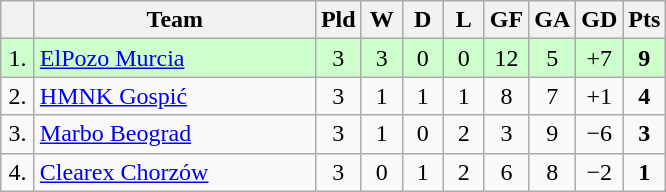<table class=wikitable style="text-align:center">
<tr>
<th width=15></th>
<th width=180>Team</th>
<th width=20>Pld</th>
<th width=20>W</th>
<th width=20>D</th>
<th width=20>L</th>
<th width=20>GF</th>
<th width=20>GA</th>
<th width=20>GD</th>
<th width=20>Pts</th>
</tr>
<tr bgcolor=#ccffcc>
<td>1.</td>
<td align=left> <a href='#'>ElPozo Murcia</a></td>
<td>3</td>
<td>3</td>
<td>0</td>
<td>0</td>
<td>12</td>
<td>5</td>
<td>+7</td>
<td><strong>9</strong></td>
</tr>
<tr>
<td>2.</td>
<td align=left> <a href='#'>HMNK Gospić</a></td>
<td>3</td>
<td>1</td>
<td>1</td>
<td>1</td>
<td>8</td>
<td>7</td>
<td>+1</td>
<td><strong>4</strong></td>
</tr>
<tr>
<td>3.</td>
<td align=left> <a href='#'>Marbo Beograd</a></td>
<td>3</td>
<td>1</td>
<td>0</td>
<td>2</td>
<td>3</td>
<td>9</td>
<td>−6</td>
<td><strong>3</strong></td>
</tr>
<tr>
<td>4.</td>
<td align=left> <a href='#'>Clearex Chorzów</a></td>
<td>3</td>
<td>0</td>
<td>1</td>
<td>2</td>
<td>6</td>
<td>8</td>
<td>−2</td>
<td><strong>1</strong></td>
</tr>
</table>
